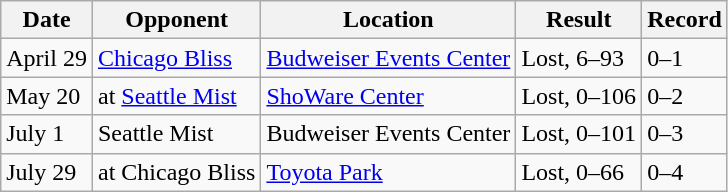<table class="wikitable">
<tr>
<th>Date</th>
<th>Opponent</th>
<th>Location</th>
<th>Result</th>
<th>Record</th>
</tr>
<tr>
<td>April 29</td>
<td><a href='#'>Chicago Bliss</a></td>
<td><a href='#'>Budweiser Events Center</a></td>
<td>Lost, 6–93</td>
<td>0–1</td>
</tr>
<tr>
<td>May 20</td>
<td>at <a href='#'>Seattle Mist</a></td>
<td><a href='#'>ShoWare Center</a></td>
<td>Lost, 0–106</td>
<td>0–2</td>
</tr>
<tr>
<td>July 1</td>
<td>Seattle Mist</td>
<td>Budweiser Events Center</td>
<td>Lost, 0–101</td>
<td>0–3</td>
</tr>
<tr>
<td>July 29</td>
<td>at Chicago Bliss</td>
<td><a href='#'>Toyota Park</a></td>
<td>Lost, 0–66</td>
<td>0–4</td>
</tr>
</table>
